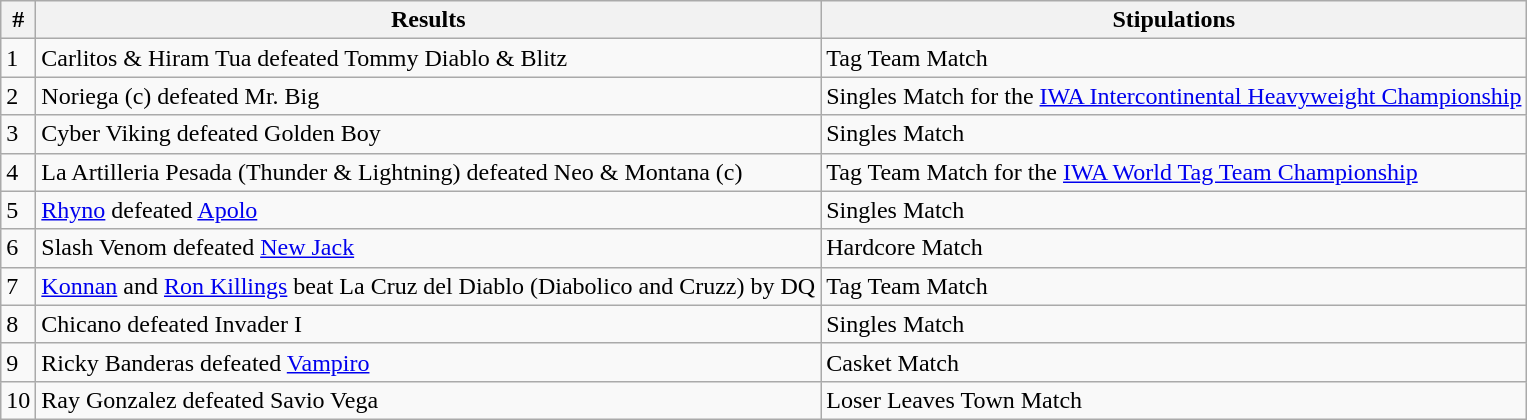<table class="wikitable">
<tr>
<th>#</th>
<th>Results</th>
<th>Stipulations</th>
</tr>
<tr>
<td>1</td>
<td>Carlitos & Hiram Tua defeated Tommy Diablo & Blitz</td>
<td>Tag Team Match</td>
</tr>
<tr>
<td>2</td>
<td>Noriega (c) defeated Mr. Big</td>
<td>Singles Match for the <a href='#'>IWA Intercontinental Heavyweight Championship</a></td>
</tr>
<tr>
<td>3</td>
<td>Cyber Viking defeated Golden Boy</td>
<td>Singles Match</td>
</tr>
<tr>
<td>4</td>
<td>La Artilleria Pesada (Thunder & Lightning) defeated Neo & Montana (c)</td>
<td>Tag Team Match for the <a href='#'>IWA World Tag Team Championship</a></td>
</tr>
<tr>
<td>5</td>
<td><a href='#'>Rhyno</a> defeated <a href='#'>Apolo</a></td>
<td>Singles Match</td>
</tr>
<tr>
<td>6</td>
<td>Slash Venom defeated <a href='#'>New Jack</a></td>
<td>Hardcore Match</td>
</tr>
<tr>
<td>7</td>
<td><a href='#'>Konnan</a> and <a href='#'>Ron Killings</a> beat La Cruz del Diablo (Diabolico and Cruzz) by DQ</td>
<td>Tag Team Match</td>
</tr>
<tr>
<td>8</td>
<td>Chicano defeated Invader I</td>
<td>Singles Match</td>
</tr>
<tr>
<td>9</td>
<td>Ricky Banderas defeated <a href='#'>Vampiro</a></td>
<td>Casket Match</td>
</tr>
<tr>
<td>10</td>
<td>Ray Gonzalez defeated Savio Vega</td>
<td>Loser Leaves Town Match</td>
</tr>
</table>
